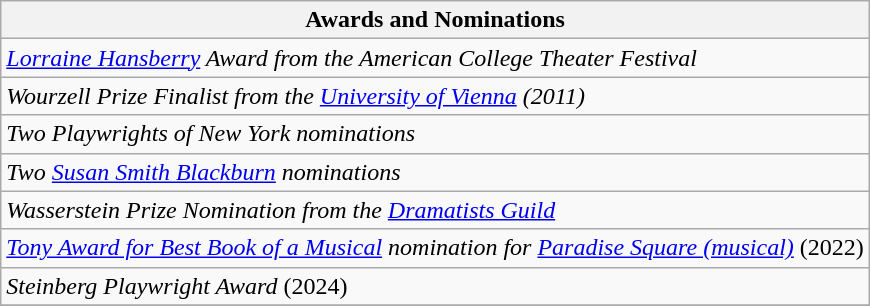<table class="wikitable sortable">
<tr>
<th>Awards and Nominations</th>
</tr>
<tr>
<td><em><a href='#'>Lorraine Hansberry</a> Award from the American College Theater Festival</em></td>
</tr>
<tr>
<td><em>Wourzell Prize Finalist from the <a href='#'>University of Vienna</a> (2011)</em></td>
</tr>
<tr>
<td><em>Two Playwrights of New York nominations</em></td>
</tr>
<tr>
<td><em>Two <a href='#'>Susan Smith Blackburn</a> nominations</em></td>
</tr>
<tr>
<td><em>Wasserstein Prize Nomination from the <a href='#'>Dramatists Guild</a></em></td>
</tr>
<tr>
<td><em><a href='#'>Tony Award for Best Book of a Musical</a> nomination for <a href='#'>Paradise Square (musical)</a></em> (2022)</td>
</tr>
<tr>
<td><em>Steinberg Playwright Award</em> (2024)</td>
</tr>
<tr>
</tr>
</table>
